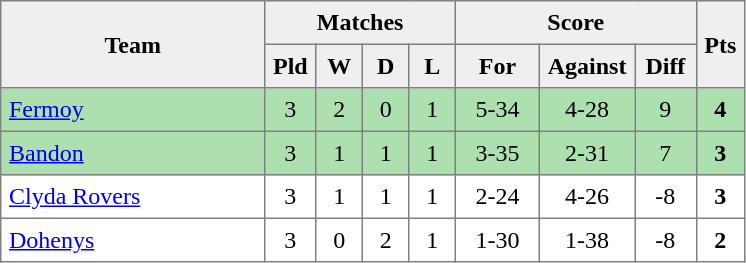<table style=border-collapse:collapse border=1 cellspacing=0 cellpadding=5>
<tr align=center bgcolor=#efefef>
<th rowspan=2 width=165>Team</th>
<th colspan=4>Matches</th>
<th colspan=3>Score</th>
<th rowspan=2width=20>Pts</th>
</tr>
<tr align=center bgcolor=#efefef>
<th width=20>Pld</th>
<th width=20>W</th>
<th width=20>D</th>
<th width=20>L</th>
<th width=45>For</th>
<th width=45>Against</th>
<th width=30>Diff</th>
</tr>
<tr align=center style="background:#ACE1AF;">
<td style="text-align:left;"><a href='#'>Fermoy</a></td>
<td>3</td>
<td>2</td>
<td>0</td>
<td>1</td>
<td>5-34</td>
<td>4-28</td>
<td>9</td>
<td><strong>4</strong></td>
</tr>
<tr align=center  style="background:#ACE1AF;">
<td style="text-align:left;"><a href='#'>Bandon</a></td>
<td>3</td>
<td>1</td>
<td>1</td>
<td>1</td>
<td>3-35</td>
<td>2-31</td>
<td>7</td>
<td><strong>3</strong></td>
</tr>
<tr align=center>
<td style="text-align:left;"><a href='#'>Clyda Rovers</a></td>
<td>3</td>
<td>1</td>
<td>1</td>
<td>1</td>
<td>2-24</td>
<td>4-26</td>
<td>-8</td>
<td><strong>3</strong></td>
</tr>
<tr align=center>
<td style="text-align:left;"><a href='#'>Dohenys</a></td>
<td>3</td>
<td>0</td>
<td>2</td>
<td>1</td>
<td>1-30</td>
<td>1-38</td>
<td>-8</td>
<td><strong>2</strong></td>
</tr>
</table>
